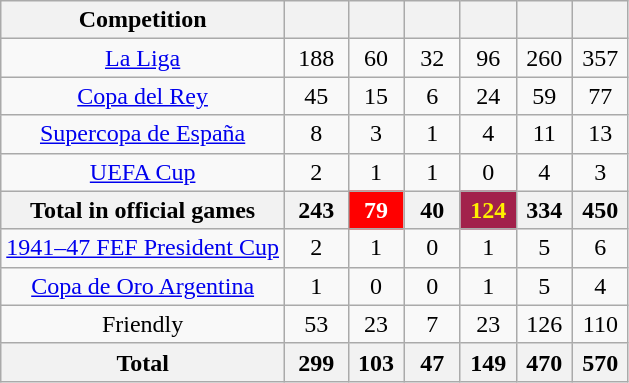<table class="wikitable" style="text-align:center">
<tr>
<th>Competition</th>
<th width=35></th>
<th width=30></th>
<th width=30></th>
<th width=30></th>
<th width=30></th>
<th width=30></th>
</tr>
<tr>
<td><a href='#'>La Liga</a></td>
<td>188</td>
<td>60</td>
<td>32</td>
<td>96</td>
<td>260</td>
<td>357</td>
</tr>
<tr>
<td><a href='#'>Copa del Rey</a></td>
<td>45</td>
<td>15</td>
<td>6</td>
<td>24</td>
<td>59</td>
<td>77</td>
</tr>
<tr>
<td><a href='#'>Supercopa de España</a></td>
<td>8</td>
<td>3</td>
<td>1</td>
<td>4</td>
<td>11</td>
<td>13</td>
</tr>
<tr>
<td><a href='#'>UEFA Cup</a></td>
<td>2</td>
<td>1</td>
<td>1</td>
<td>0</td>
<td>4</td>
<td>3</td>
</tr>
<tr>
<th>Total in official games</th>
<th>243</th>
<th style="text-align:center; color:#FFFFFF; background:#FF0000;">79</th>
<th>40</th>
<th style="text-align:center; color:#fff000; background:#A2214B;">124</th>
<th>334</th>
<th>450</th>
</tr>
<tr>
<td><a href='#'>1941–47 FEF President Cup</a></td>
<td>2</td>
<td>1</td>
<td>0</td>
<td>1</td>
<td>5</td>
<td>6</td>
</tr>
<tr>
<td><a href='#'>Copa de Oro Argentina</a></td>
<td>1</td>
<td>0</td>
<td>0</td>
<td>1</td>
<td>5</td>
<td>4</td>
</tr>
<tr>
<td>Friendly<br></td>
<td>53</td>
<td>23</td>
<td>7</td>
<td>23</td>
<td>126</td>
<td>110</td>
</tr>
<tr>
<th>Total</th>
<th>299</th>
<th>103</th>
<th>47</th>
<th>149</th>
<th>470</th>
<th>570</th>
</tr>
</table>
